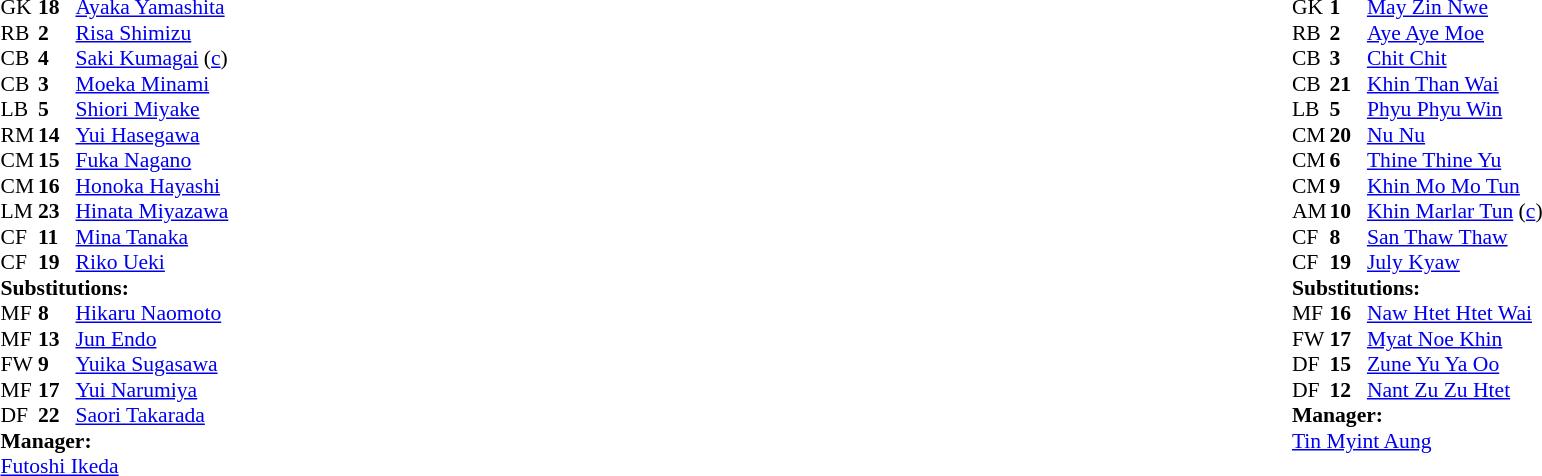<table width="100%">
<tr>
<td valign="top" width="50%"><br><table style="font-size:90%" cellspacing="0" cellpadding="0">
<tr>
<th width=25></th>
<th width=25></th>
</tr>
<tr>
<td>GK</td>
<td><strong>18</strong></td>
<td><a href='#'>Ayaka Yamashita</a></td>
</tr>
<tr>
<td>RB</td>
<td><strong>2</strong></td>
<td><a href='#'>Risa Shimizu</a></td>
</tr>
<tr>
<td>CB</td>
<td><strong>4</strong></td>
<td><a href='#'>Saki Kumagai</a> (<a href='#'>c</a>)</td>
</tr>
<tr>
<td>CB</td>
<td><strong>3</strong></td>
<td><a href='#'>Moeka Minami</a></td>
</tr>
<tr>
<td>LB</td>
<td><strong>5</strong></td>
<td><a href='#'>Shiori Miyake</a></td>
<td></td>
<td></td>
</tr>
<tr>
<td>RM</td>
<td><strong>14</strong></td>
<td><a href='#'>Yui Hasegawa</a></td>
</tr>
<tr>
<td>CM</td>
<td><strong>15</strong></td>
<td><a href='#'>Fuka Nagano</a></td>
</tr>
<tr>
<td>CM</td>
<td><strong>16</strong></td>
<td><a href='#'>Honoka Hayashi</a></td>
<td></td>
<td></td>
</tr>
<tr>
<td>LM</td>
<td><strong>23</strong></td>
<td><a href='#'>Hinata Miyazawa</a></td>
<td></td>
<td></td>
</tr>
<tr>
<td>CF</td>
<td><strong>11</strong></td>
<td><a href='#'>Mina Tanaka</a></td>
<td></td>
<td></td>
</tr>
<tr>
<td>CF</td>
<td><strong>19</strong></td>
<td><a href='#'>Riko Ueki</a></td>
<td></td>
<td></td>
</tr>
<tr>
<td colspan=3><strong>Substitutions:</strong></td>
</tr>
<tr>
<td>MF</td>
<td><strong>8</strong></td>
<td><a href='#'>Hikaru Naomoto</a></td>
<td></td>
<td></td>
</tr>
<tr>
<td>MF</td>
<td><strong>13</strong></td>
<td><a href='#'>Jun Endo</a></td>
<td></td>
<td></td>
</tr>
<tr>
<td>FW</td>
<td><strong>9</strong></td>
<td><a href='#'>Yuika Sugasawa</a></td>
<td></td>
<td></td>
</tr>
<tr>
<td>MF</td>
<td><strong>17</strong></td>
<td><a href='#'>Yui Narumiya</a></td>
<td></td>
<td></td>
</tr>
<tr>
<td>DF</td>
<td><strong>22</strong></td>
<td><a href='#'>Saori Takarada</a></td>
<td></td>
<td></td>
</tr>
<tr>
<td colspan=3><strong>Manager:</strong></td>
</tr>
<tr>
<td colspan=3><a href='#'>Futoshi Ikeda</a></td>
</tr>
</table>
</td>
<td valign="top" width="50%"><br><table style="font-size:90%; margin:auto" cellspacing="0" cellpadding="0">
<tr>
<th width=25></th>
<th width=25></th>
</tr>
<tr>
<td>GK</td>
<td><strong>1</strong></td>
<td><a href='#'>May Zin Nwe</a></td>
</tr>
<tr>
<td>RB</td>
<td><strong>2</strong></td>
<td><a href='#'>Aye Aye Moe</a></td>
<td></td>
<td></td>
</tr>
<tr>
<td>CB</td>
<td><strong>3</strong></td>
<td><a href='#'>Chit Chit</a></td>
</tr>
<tr>
<td>CB</td>
<td><strong>21</strong></td>
<td><a href='#'>Khin Than Wai</a></td>
</tr>
<tr>
<td>LB</td>
<td><strong>5</strong></td>
<td><a href='#'>Phyu Phyu Win</a></td>
</tr>
<tr>
<td>CM</td>
<td><strong>20</strong></td>
<td><a href='#'>Nu Nu</a></td>
<td></td>
<td></td>
</tr>
<tr>
<td>CM</td>
<td><strong>6</strong></td>
<td><a href='#'>Thine Thine Yu</a></td>
<td></td>
<td></td>
</tr>
<tr>
<td>CM</td>
<td><strong>9</strong></td>
<td><a href='#'>Khin Mo Mo Tun</a></td>
<td></td>
<td></td>
</tr>
<tr>
<td>AM</td>
<td><strong>10</strong></td>
<td><a href='#'>Khin Marlar Tun</a> (<a href='#'>c</a>)</td>
</tr>
<tr>
<td>CF</td>
<td><strong>8</strong></td>
<td><a href='#'>San Thaw Thaw</a></td>
</tr>
<tr>
<td>CF</td>
<td><strong>19</strong></td>
<td><a href='#'>July Kyaw</a></td>
</tr>
<tr>
<td colspan=3><strong>Substitutions:</strong></td>
</tr>
<tr>
<td>MF</td>
<td><strong>16</strong></td>
<td><a href='#'>Naw Htet Htet Wai</a></td>
<td></td>
<td></td>
</tr>
<tr>
<td>FW</td>
<td><strong>17</strong></td>
<td><a href='#'>Myat Noe Khin</a></td>
<td></td>
<td></td>
</tr>
<tr>
<td>DF</td>
<td><strong>15</strong></td>
<td><a href='#'>Zune Yu Ya Oo</a></td>
<td></td>
<td></td>
</tr>
<tr>
<td>DF</td>
<td><strong>12</strong></td>
<td><a href='#'>Nant Zu Zu Htet</a></td>
<td></td>
<td></td>
</tr>
<tr>
<td colspan=3><strong>Manager:</strong></td>
</tr>
<tr>
<td colspan=3><a href='#'>Tin Myint Aung</a></td>
</tr>
</table>
</td>
</tr>
</table>
